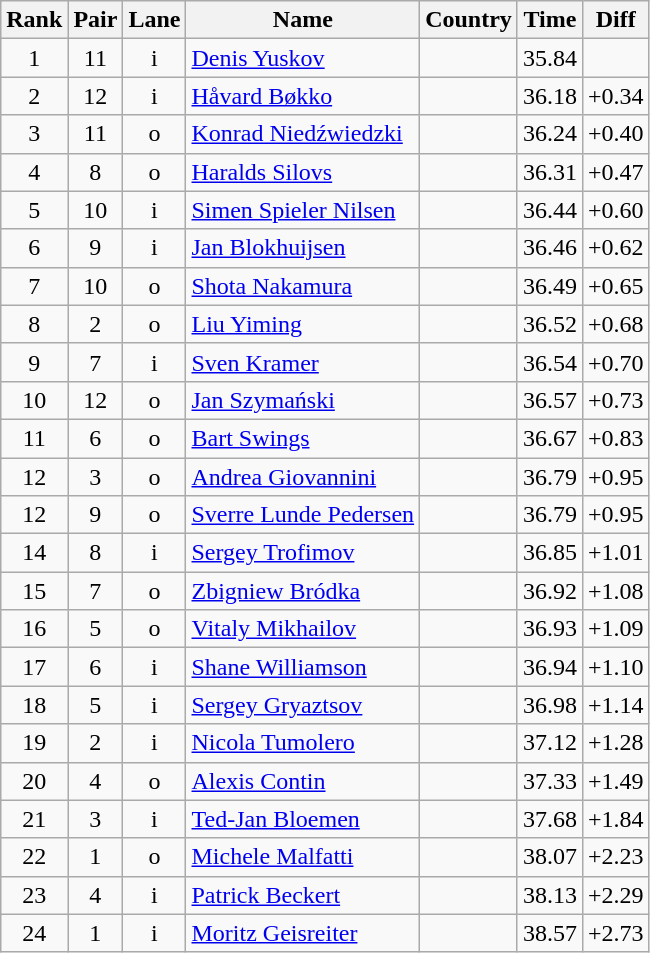<table class="wikitable sortable" style="text-align:center">
<tr>
<th>Rank</th>
<th>Pair</th>
<th>Lane</th>
<th>Name</th>
<th>Country</th>
<th>Time</th>
<th>Diff</th>
</tr>
<tr>
<td>1</td>
<td>11</td>
<td>i</td>
<td align=left><a href='#'>Denis Yuskov</a></td>
<td align=left></td>
<td>35.84</td>
<td></td>
</tr>
<tr>
<td>2</td>
<td>12</td>
<td>i</td>
<td align=left><a href='#'>Håvard Bøkko</a></td>
<td align=left></td>
<td>36.18</td>
<td>+0.34</td>
</tr>
<tr>
<td>3</td>
<td>11</td>
<td>o</td>
<td align=left><a href='#'>Konrad Niedźwiedzki</a></td>
<td align=left></td>
<td>36.24</td>
<td>+0.40</td>
</tr>
<tr>
<td>4</td>
<td>8</td>
<td>o</td>
<td align=left><a href='#'>Haralds Silovs</a></td>
<td align=left></td>
<td>36.31</td>
<td>+0.47</td>
</tr>
<tr>
<td>5</td>
<td>10</td>
<td>i</td>
<td align=left><a href='#'>Simen Spieler Nilsen</a></td>
<td align=left></td>
<td>36.44</td>
<td>+0.60</td>
</tr>
<tr>
<td>6</td>
<td>9</td>
<td>i</td>
<td align=left><a href='#'>Jan Blokhuijsen</a></td>
<td align=left></td>
<td>36.46</td>
<td>+0.62</td>
</tr>
<tr>
<td>7</td>
<td>10</td>
<td>o</td>
<td align=left><a href='#'>Shota Nakamura</a></td>
<td align=left></td>
<td>36.49</td>
<td>+0.65</td>
</tr>
<tr>
<td>8</td>
<td>2</td>
<td>o</td>
<td align=left><a href='#'>Liu Yiming</a></td>
<td align=left></td>
<td>36.52</td>
<td>+0.68</td>
</tr>
<tr>
<td>9</td>
<td>7</td>
<td>i</td>
<td align=left><a href='#'>Sven Kramer</a></td>
<td align=left></td>
<td>36.54</td>
<td>+0.70</td>
</tr>
<tr>
<td>10</td>
<td>12</td>
<td>o</td>
<td align=left><a href='#'>Jan Szymański</a></td>
<td align=left></td>
<td>36.57</td>
<td>+0.73</td>
</tr>
<tr>
<td>11</td>
<td>6</td>
<td>o</td>
<td align=left><a href='#'>Bart Swings</a></td>
<td align=left></td>
<td>36.67</td>
<td>+0.83</td>
</tr>
<tr>
<td>12</td>
<td>3</td>
<td>o</td>
<td align=left><a href='#'>Andrea Giovannini</a></td>
<td align=left></td>
<td>36.79</td>
<td>+0.95</td>
</tr>
<tr>
<td>12</td>
<td>9</td>
<td>o</td>
<td align=left><a href='#'>Sverre Lunde Pedersen</a></td>
<td align=left></td>
<td>36.79</td>
<td>+0.95</td>
</tr>
<tr>
<td>14</td>
<td>8</td>
<td>i</td>
<td align=left><a href='#'>Sergey Trofimov</a></td>
<td align=left></td>
<td>36.85</td>
<td>+1.01</td>
</tr>
<tr>
<td>15</td>
<td>7</td>
<td>o</td>
<td align=left><a href='#'>Zbigniew Bródka</a></td>
<td align=left></td>
<td>36.92</td>
<td>+1.08</td>
</tr>
<tr>
<td>16</td>
<td>5</td>
<td>o</td>
<td align=left><a href='#'>Vitaly Mikhailov</a></td>
<td align=left></td>
<td>36.93</td>
<td>+1.09</td>
</tr>
<tr>
<td>17</td>
<td>6</td>
<td>i</td>
<td align=left><a href='#'>Shane Williamson</a></td>
<td align=left></td>
<td>36.94</td>
<td>+1.10</td>
</tr>
<tr>
<td>18</td>
<td>5</td>
<td>i</td>
<td align=left><a href='#'>Sergey Gryaztsov</a></td>
<td align=left></td>
<td>36.98</td>
<td>+1.14</td>
</tr>
<tr>
<td>19</td>
<td>2</td>
<td>i</td>
<td align=left><a href='#'>Nicola Tumolero</a></td>
<td align=left></td>
<td>37.12</td>
<td>+1.28</td>
</tr>
<tr>
<td>20</td>
<td>4</td>
<td>o</td>
<td align=left><a href='#'>Alexis Contin</a></td>
<td align=left></td>
<td>37.33</td>
<td>+1.49</td>
</tr>
<tr>
<td>21</td>
<td>3</td>
<td>i</td>
<td align=left><a href='#'>Ted-Jan Bloemen</a></td>
<td align=left></td>
<td>37.68</td>
<td>+1.84</td>
</tr>
<tr>
<td>22</td>
<td>1</td>
<td>o</td>
<td align=left><a href='#'>Michele Malfatti</a></td>
<td align=left></td>
<td>38.07</td>
<td>+2.23</td>
</tr>
<tr>
<td>23</td>
<td>4</td>
<td>i</td>
<td align=left><a href='#'>Patrick Beckert</a></td>
<td align=left></td>
<td>38.13</td>
<td>+2.29</td>
</tr>
<tr>
<td>24</td>
<td>1</td>
<td>i</td>
<td align=left><a href='#'>Moritz Geisreiter</a></td>
<td align=left></td>
<td>38.57</td>
<td>+2.73</td>
</tr>
</table>
